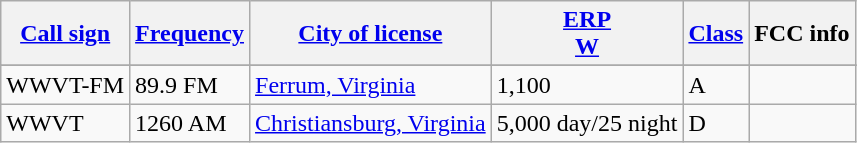<table class="wikitable sortable">
<tr>
<th><a href='#'>Call sign</a></th>
<th data-sort-type="number"><a href='#'>Frequency</a></th>
<th><a href='#'>City of license</a></th>
<th data-sort-type="number"><a href='#'>ERP</a><br><a href='#'>W</a></th>
<th><a href='#'>Class</a></th>
<th class="unsortable">FCC info</th>
</tr>
<tr>
</tr>
<tr>
<td>WWVT-FM</td>
<td>89.9 FM</td>
<td><a href='#'>Ferrum, Virginia</a></td>
<td>1,100</td>
<td>A</td>
<td></td>
</tr>
<tr>
<td>WWVT</td>
<td>1260 AM</td>
<td><a href='#'>Christiansburg, Virginia</a></td>
<td>5,000 day/25 night</td>
<td>D</td>
<td></td>
</tr>
</table>
